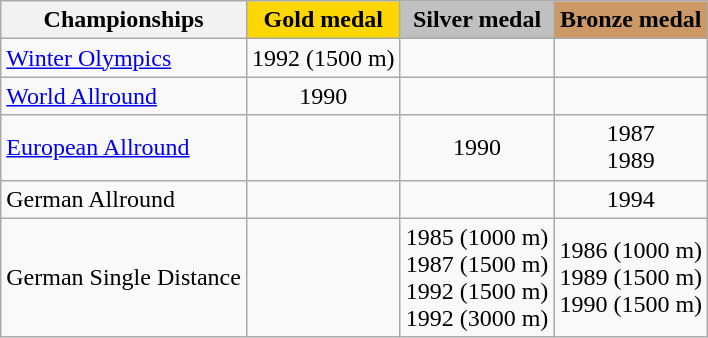<table class="wikitable">
<tr>
<th>Championships</th>
<td align=center bgcolor=gold><strong>Gold medal</strong></td>
<td align=center bgcolor=silver><strong>Silver medal</strong></td>
<td align=center bgcolor=cc9966><strong>Bronze medal</strong></td>
</tr>
<tr align="center">
<td align="left"><a href='#'>Winter Olympics</a></td>
<td>1992 (1500 m)</td>
<td></td>
<td></td>
</tr>
<tr align="center">
<td align="left"><a href='#'>World Allround</a></td>
<td>1990</td>
<td></td>
<td></td>
</tr>
<tr align="center">
<td align="left"><a href='#'>European Allround</a></td>
<td></td>
<td>1990</td>
<td>1987 <br> 1989</td>
</tr>
<tr align="center">
<td align="left">German Allround</td>
<td></td>
<td></td>
<td>1994</td>
</tr>
<tr align="center">
<td align="left">German Single Distance</td>
<td></td>
<td>1985 (1000 m) <br> 1987 (1500 m) <br> 1992 (1500 m) <br> 1992 (3000 m)</td>
<td>1986 (1000 m) <br> 1989 (1500 m) <br> 1990 (1500 m)</td>
</tr>
</table>
